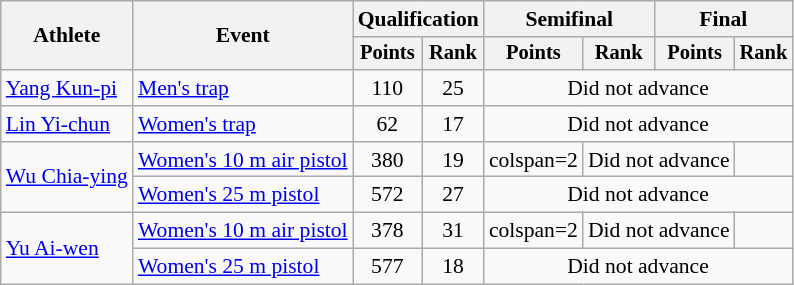<table class="wikitable" style="font-size:90%">
<tr>
<th rowspan="2">Athlete</th>
<th rowspan="2">Event</th>
<th colspan=2>Qualification</th>
<th colspan=2>Semifinal</th>
<th colspan=2>Final</th>
</tr>
<tr style="font-size:95%">
<th>Points</th>
<th>Rank</th>
<th>Points</th>
<th>Rank</th>
<th>Points</th>
<th>Rank</th>
</tr>
<tr align=center>
<td align=left><a href='#'>Yang Kun-pi</a></td>
<td align=left><a href='#'>Men's trap</a></td>
<td>110</td>
<td>25</td>
<td colspan=4>Did not advance</td>
</tr>
<tr align=center>
<td align=left><a href='#'>Lin Yi-chun</a></td>
<td align=left><a href='#'>Women's trap</a></td>
<td>62</td>
<td>17</td>
<td colspan=4>Did not advance</td>
</tr>
<tr align=center>
<td align=left rowspan=2><a href='#'>Wu Chia-ying</a></td>
<td align=left><a href='#'>Women's 10 m air pistol</a></td>
<td>380</td>
<td>19</td>
<td>colspan=2 </td>
<td colspan=2>Did not advance</td>
</tr>
<tr align=center>
<td align=left><a href='#'>Women's 25 m pistol</a></td>
<td>572</td>
<td>27</td>
<td colspan=4>Did not advance</td>
</tr>
<tr align=center>
<td align=left rowspan=2><a href='#'>Yu Ai-wen</a></td>
<td align=left><a href='#'>Women's 10 m air pistol</a></td>
<td>378</td>
<td>31</td>
<td>colspan=2 </td>
<td colspan=2>Did not advance</td>
</tr>
<tr align=center>
<td align=left><a href='#'>Women's 25 m pistol</a></td>
<td>577</td>
<td>18</td>
<td colspan=4>Did not advance</td>
</tr>
</table>
